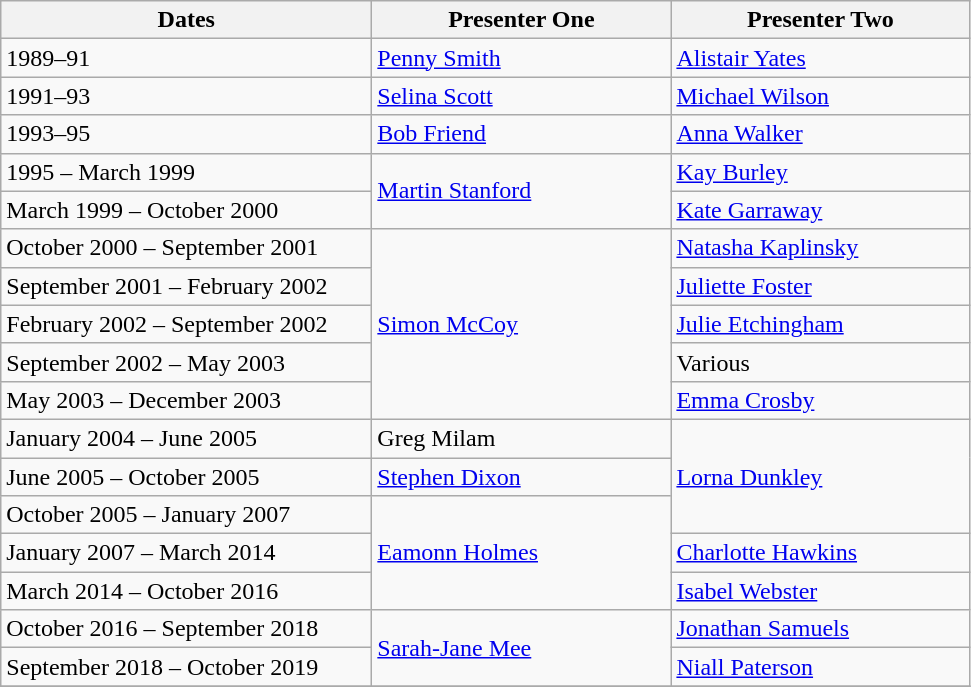<table class="wikitable">
<tr>
<th valign="middle" style="width:15em">Dates</th>
<th valign="middle" style="width:12em">Presenter One</th>
<th valign="middle" style="width:12em">Presenter Two</th>
</tr>
<tr>
<td>1989–91</td>
<td><a href='#'>Penny Smith</a></td>
<td><a href='#'>Alistair Yates</a></td>
</tr>
<tr>
<td>1991–93</td>
<td><a href='#'>Selina Scott</a></td>
<td><a href='#'>Michael Wilson</a></td>
</tr>
<tr>
<td>1993–95</td>
<td><a href='#'>Bob Friend</a></td>
<td><a href='#'>Anna Walker</a></td>
</tr>
<tr>
<td>1995 – March 1999</td>
<td rowspan=2><a href='#'>Martin Stanford</a></td>
<td><a href='#'>Kay Burley</a></td>
</tr>
<tr>
<td>March 1999 – October 2000</td>
<td><a href='#'>Kate Garraway</a></td>
</tr>
<tr>
<td>October 2000 – September 2001</td>
<td rowspan=5><a href='#'>Simon McCoy</a></td>
<td><a href='#'>Natasha Kaplinsky</a></td>
</tr>
<tr>
<td>September 2001 – February 2002</td>
<td><a href='#'>Juliette Foster</a></td>
</tr>
<tr>
<td>February 2002 – September 2002</td>
<td><a href='#'>Julie Etchingham</a></td>
</tr>
<tr>
<td>September 2002 – May 2003</td>
<td>Various</td>
</tr>
<tr>
<td>May 2003 – December 2003</td>
<td><a href='#'>Emma Crosby</a></td>
</tr>
<tr>
<td>January 2004 – June 2005</td>
<td>Greg Milam</td>
<td rowspan=3><a href='#'>Lorna Dunkley</a></td>
</tr>
<tr>
<td>June 2005 – October 2005</td>
<td><a href='#'>Stephen Dixon</a></td>
</tr>
<tr>
<td>October 2005 – January 2007</td>
<td rowspan="3"><a href='#'>Eamonn Holmes</a></td>
</tr>
<tr>
<td>January 2007 – March 2014</td>
<td><a href='#'>Charlotte Hawkins</a></td>
</tr>
<tr>
<td>March 2014 – October 2016</td>
<td><a href='#'>Isabel Webster</a></td>
</tr>
<tr>
<td>October 2016 – September 2018</td>
<td rowspan="2"><a href='#'>Sarah-Jane Mee</a></td>
<td><a href='#'>Jonathan Samuels</a></td>
</tr>
<tr>
<td>September 2018 – October 2019</td>
<td><a href='#'>Niall Paterson</a></td>
</tr>
<tr>
</tr>
</table>
